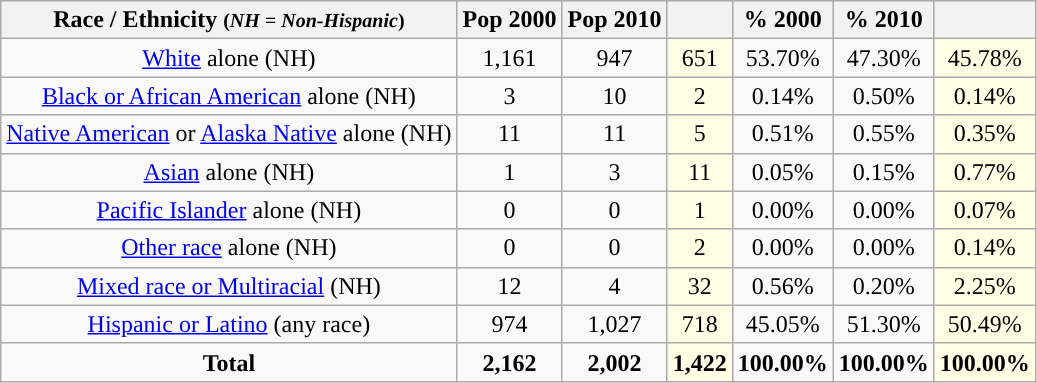<table class="wikitable" style="text-align:center;">
<tr>
<th>Race / Ethnicity <small>(<em>NH = Non-Hispanic</em>)</small></th>
<th>Pop 2000</th>
<th>Pop 2010</th>
<th></th>
<th>% 2000</th>
<th>% 2010</th>
<th></th>
</tr>
<tr>
<td><a href='#'>White</a> alone (NH)</td>
<td>1,161</td>
<td>947</td>
<td style='background: #ffffe6;'>651</td>
<td>53.70%</td>
<td>47.30%</td>
<td style='background: #ffffe6;'>45.78%</td>
</tr>
<tr>
<td><a href='#'>Black or African American</a> alone (NH)</td>
<td>3</td>
<td>10</td>
<td style='background: #ffffe6;'>2</td>
<td>0.14%</td>
<td>0.50%</td>
<td style='background: #ffffe6;'>0.14%</td>
</tr>
<tr>
<td><a href='#'>Native American</a> or <a href='#'>Alaska Native</a> alone (NH)</td>
<td>11</td>
<td>11</td>
<td style='background: #ffffe6;'>5</td>
<td>0.51%</td>
<td>0.55%</td>
<td style='background: #ffffe6;'>0.35%</td>
</tr>
<tr>
<td><a href='#'>Asian</a> alone (NH)</td>
<td>1</td>
<td>3</td>
<td style='background: #ffffe6;'>11</td>
<td>0.05%</td>
<td>0.15%</td>
<td style='background: #ffffe6;'>0.77%</td>
</tr>
<tr>
<td><a href='#'>Pacific Islander</a> alone (NH)</td>
<td>0</td>
<td>0</td>
<td style='background: #ffffe6;'>1</td>
<td>0.00%</td>
<td>0.00%</td>
<td style='background: #ffffe6;'>0.07%</td>
</tr>
<tr>
<td><a href='#'>Other race</a> alone (NH)</td>
<td>0</td>
<td>0</td>
<td style='background: #ffffe6;'>2</td>
<td>0.00%</td>
<td>0.00%</td>
<td style='background: #ffffe6;'>0.14%</td>
</tr>
<tr>
<td><a href='#'>Mixed race or Multiracial</a> (NH)</td>
<td>12</td>
<td>4</td>
<td style='background: #ffffe6;'>32</td>
<td>0.56%</td>
<td>0.20%</td>
<td style='background: #ffffe6;'>2.25%</td>
</tr>
<tr>
<td><a href='#'>Hispanic or Latino</a> (any race)</td>
<td>974</td>
<td>1,027</td>
<td style='background: #ffffe6;'>718</td>
<td>45.05%</td>
<td>51.30%</td>
<td style='background: #ffffe6;'>50.49%</td>
</tr>
<tr>
<td><strong>Total</strong></td>
<td><strong>2,162</strong></td>
<td><strong>2,002</strong></td>
<td style='background: #ffffe6;'><strong>1,422</strong></td>
<td><strong>100.00%</strong></td>
<td><strong>100.00%</strong></td>
<td style='background: #ffffe6;'><strong>100.00%</strong></td>
</tr>
</table>
